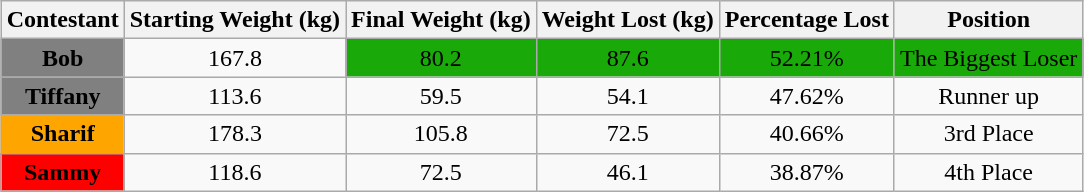<table class="wikitable"  style="text-align:center; margin:auto;">
<tr>
<th>Contestant</th>
<th>Starting Weight (kg)</th>
<th>Final Weight (kg)</th>
<th>Weight Lost (kg)</th>
<th>Percentage Lost</th>
<th>Position</th>
</tr>
<tr>
<td style="background:gray;"><span><strong>Bob</strong></span></td>
<td>167.8</td>
<td style="background:#19aa09;">80.2</td>
<td style="background:#19aa09;">87.6</td>
<td style="background:#19aa09;">52.21%</td>
<td style="background:#19aa09;">The Biggest Loser</td>
</tr>
<tr>
<td style="background:gray;"><span><strong>Tiffany</strong></span></td>
<td>113.6</td>
<td>59.5</td>
<td>54.1</td>
<td>47.62%</td>
<td>Runner up</td>
</tr>
<tr>
<td style="background:orange;"><span><strong>Sharif</strong></span></td>
<td>178.3</td>
<td>105.8</td>
<td>72.5</td>
<td>40.66%</td>
<td>3rd Place</td>
</tr>
<tr>
<td style="background:red;"><span><strong>Sammy</strong></span></td>
<td>118.6</td>
<td>72.5</td>
<td>46.1</td>
<td>38.87%</td>
<td>4th Place</td>
</tr>
</table>
